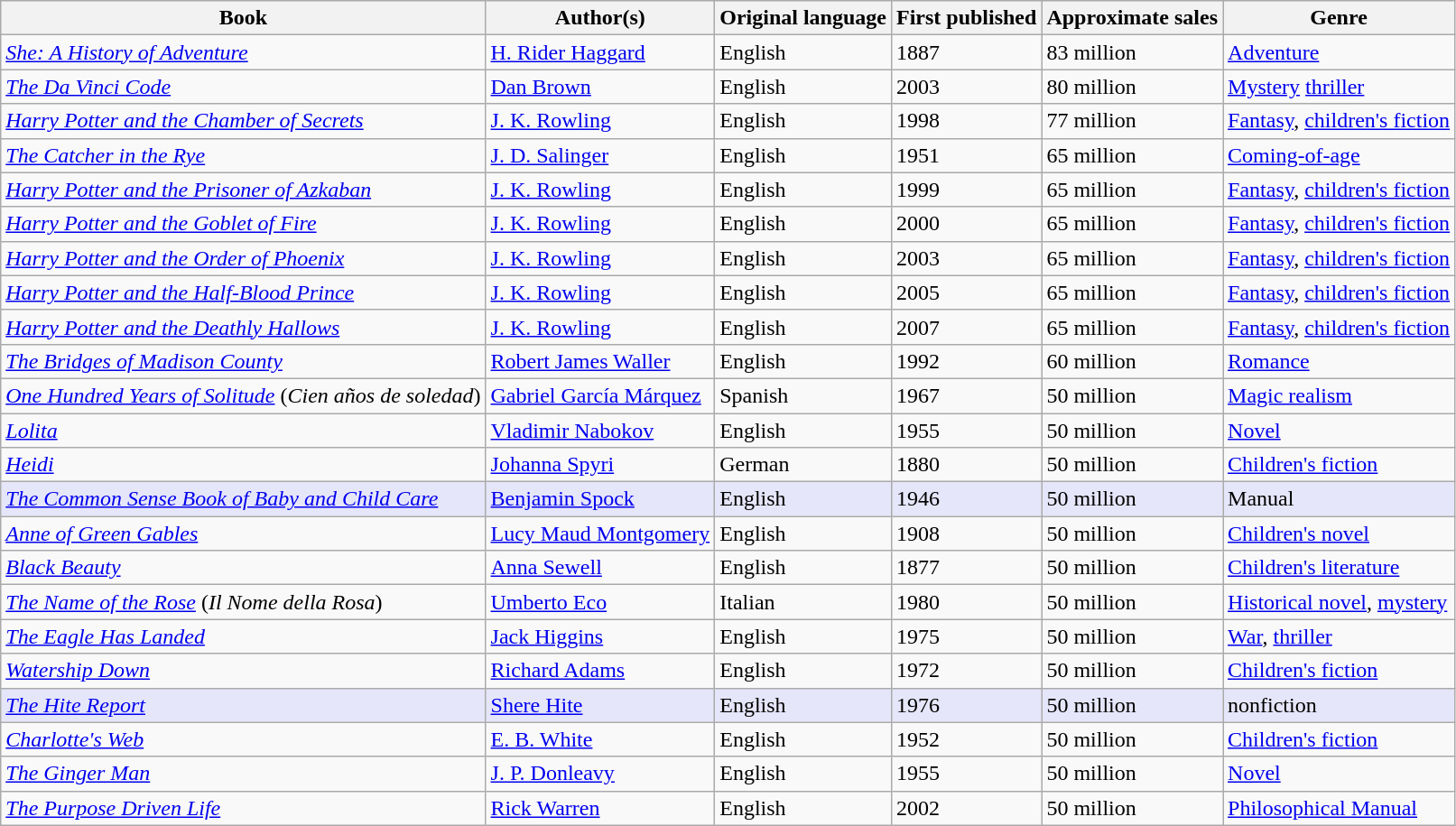<table class="wikitable sortable">
<tr ">
<th>Book</th>
<th>Author(s)</th>
<th>Original language</th>
<th>First published</th>
<th>Approximate sales</th>
<th>Genre</th>
</tr>
<tr>
<td><em><a href='#'>She: A History of Adventure</a></em></td>
<td><a href='#'>H. Rider Haggard</a></td>
<td>English</td>
<td>1887</td>
<td>83 million</td>
<td><a href='#'>Adventure</a></td>
</tr>
<tr>
<td><em><a href='#'>The Da Vinci Code</a></em></td>
<td><a href='#'>Dan Brown</a></td>
<td>English</td>
<td>2003</td>
<td>80 million</td>
<td><a href='#'>Mystery</a> <a href='#'>thriller</a></td>
</tr>
<tr>
<td><em><a href='#'>Harry Potter and the Chamber of Secrets</a></em></td>
<td><a href='#'>J. K. Rowling</a></td>
<td>English</td>
<td>1998</td>
<td>77 million</td>
<td><a href='#'>Fantasy</a>, <a href='#'>children's fiction</a></td>
</tr>
<tr>
<td><em><a href='#'>The Catcher in the Rye</a></em></td>
<td><a href='#'>J. D. Salinger</a></td>
<td>English</td>
<td>1951</td>
<td>65 million</td>
<td><a href='#'>Coming-of-age</a></td>
</tr>
<tr>
<td><em><a href='#'>Harry Potter and the Prisoner of Azkaban</a></em></td>
<td><a href='#'>J. K. Rowling</a></td>
<td>English</td>
<td>1999</td>
<td>65 million</td>
<td><a href='#'>Fantasy</a>, <a href='#'>children's fiction</a></td>
</tr>
<tr>
<td><em><a href='#'>Harry Potter and the Goblet of Fire</a></em></td>
<td><a href='#'>J. K. Rowling</a></td>
<td>English</td>
<td>2000</td>
<td>65 million</td>
<td><a href='#'>Fantasy</a>, <a href='#'>children's fiction</a></td>
</tr>
<tr>
<td><a href='#'><em>Harry Potter and the Order of Phoenix</em></a></td>
<td><a href='#'>J. K. Rowling</a></td>
<td>English</td>
<td>2003</td>
<td>65 million</td>
<td><a href='#'>Fantasy</a>, <a href='#'>children's fiction</a></td>
</tr>
<tr>
<td><em><a href='#'>Harry Potter and the Half-Blood Prince</a></em></td>
<td><a href='#'>J. K. Rowling</a></td>
<td>English</td>
<td>2005</td>
<td>65 million</td>
<td><a href='#'>Fantasy</a>, <a href='#'>children's fiction</a></td>
</tr>
<tr>
<td><em><a href='#'>Harry Potter and the Deathly Hallows</a></em></td>
<td><a href='#'>J. K. Rowling</a></td>
<td>English</td>
<td>2007</td>
<td>65 million</td>
<td><a href='#'>Fantasy</a>, <a href='#'>children's fiction</a></td>
</tr>
<tr>
<td><em><a href='#'>The Bridges of Madison County</a></em></td>
<td><a href='#'>Robert James Waller</a></td>
<td>English</td>
<td>1992</td>
<td>60 million</td>
<td><a href='#'>Romance</a></td>
</tr>
<tr>
<td><em><a href='#'>One Hundred Years of Solitude</a></em> (<em>Cien años de soledad</em>)</td>
<td><a href='#'>Gabriel García Márquez</a></td>
<td>Spanish</td>
<td>1967</td>
<td>50 million</td>
<td><a href='#'>Magic realism</a></td>
</tr>
<tr>
<td><em><a href='#'>Lolita</a></em></td>
<td><a href='#'>Vladimir Nabokov</a></td>
<td>English</td>
<td>1955</td>
<td>50 million</td>
<td><a href='#'>Novel</a></td>
</tr>
<tr>
<td><em><a href='#'>Heidi</a></em></td>
<td><a href='#'>Johanna Spyri</a></td>
<td>German</td>
<td>1880</td>
<td>50 million</td>
<td><a href='#'>Children's fiction</a></td>
</tr>
<tr style="background:lavender;">
<td><em><a href='#'>The Common Sense Book of Baby and Child Care</a></em></td>
<td><a href='#'>Benjamin Spock</a></td>
<td>English</td>
<td>1946</td>
<td>50 million</td>
<td>Manual</td>
</tr>
<tr>
<td><em><a href='#'>Anne of Green Gables</a></em></td>
<td><a href='#'>Lucy Maud Montgomery</a></td>
<td>English</td>
<td>1908</td>
<td>50 million</td>
<td><a href='#'>Children's novel</a></td>
</tr>
<tr>
<td><em><a href='#'>Black Beauty</a></em></td>
<td><a href='#'>Anna Sewell</a></td>
<td>English</td>
<td>1877</td>
<td>50 million</td>
<td><a href='#'>Children's literature</a></td>
</tr>
<tr>
<td><em><a href='#'>The Name of the Rose</a></em> (<em>Il Nome della Rosa</em>)</td>
<td><a href='#'>Umberto Eco</a></td>
<td>Italian</td>
<td>1980</td>
<td>50 million</td>
<td><a href='#'>Historical novel</a>, <a href='#'>mystery</a></td>
</tr>
<tr>
<td><em><a href='#'>The Eagle Has Landed</a></em></td>
<td><a href='#'>Jack Higgins</a></td>
<td>English</td>
<td>1975</td>
<td>50 million</td>
<td><a href='#'>War</a>, <a href='#'>thriller</a></td>
</tr>
<tr>
<td><em><a href='#'>Watership Down</a></em></td>
<td><a href='#'>Richard Adams</a></td>
<td>English</td>
<td>1972</td>
<td>50 million</td>
<td><a href='#'>Children's fiction</a></td>
</tr>
<tr style="background:lavender;">
<td><em><a href='#'>The Hite Report</a></em></td>
<td><a href='#'>Shere Hite</a></td>
<td>English</td>
<td>1976</td>
<td>50 million</td>
<td>nonfiction</td>
</tr>
<tr>
<td><em><a href='#'>Charlotte's Web</a></em></td>
<td><a href='#'>E. B. White</a></td>
<td>English</td>
<td>1952</td>
<td>50 million</td>
<td><a href='#'>Children's fiction</a></td>
</tr>
<tr>
<td><em><a href='#'>The Ginger Man</a></em></td>
<td><a href='#'>J. P. Donleavy</a></td>
<td>English</td>
<td>1955</td>
<td>50 million</td>
<td><a href='#'>Novel</a></td>
</tr>
<tr>
<td><em><a href='#'>The Purpose Driven Life</a></em></td>
<td><a href='#'>Rick Warren</a></td>
<td>English</td>
<td>2002</td>
<td>50 million</td>
<td><a href='#'>Philosophical Manual</a></td>
</tr>
</table>
